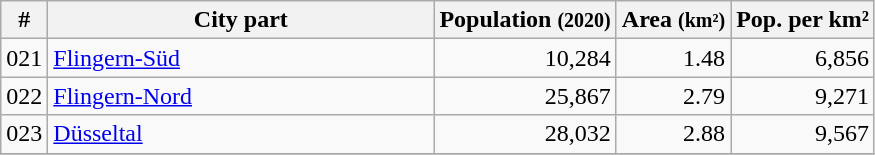<table class="wikitable sortable">
<tr ---->
<th>#</th>
<th width="250px">City part</th>
<th>Population <small>(2020)</small></th>
<th>Area <small>(km²)</small></th>
<th>Pop. per km²</th>
</tr>
<tr align="right">
<td align="left">021</td>
<td align="left"><a href='#'>Flingern-Süd</a></td>
<td>10,284</td>
<td>1.48</td>
<td>6,856</td>
</tr>
<tr align="right">
<td align="left">022</td>
<td align="left"><a href='#'>Flingern-Nord</a></td>
<td>25,867</td>
<td>2.79</td>
<td>9,271</td>
</tr>
<tr align="right">
<td align="left">023</td>
<td align="left"><a href='#'>Düsseltal</a></td>
<td>28,032</td>
<td>2.88</td>
<td>9,567</td>
</tr>
<tr align="right">
</tr>
</table>
